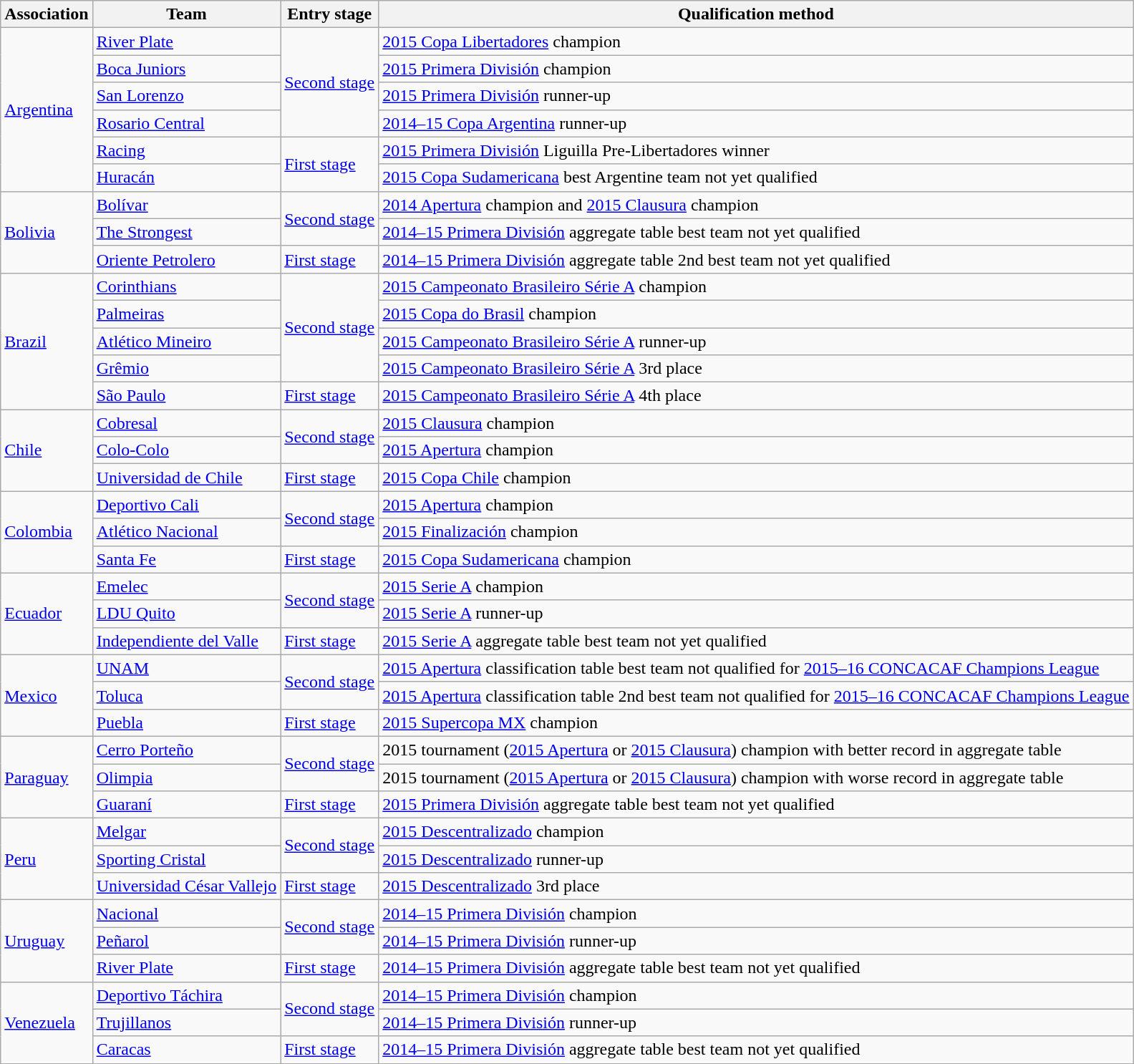<table class="wikitable">
<tr>
<th>Association</th>
<th>Team </th>
<th>Entry stage</th>
<th>Qualification method</th>
</tr>
<tr>
<td rowspan=6> <a href='#'>Argentina</a><br></td>
<td><a href='#'>River Plate</a> </td>
<td rowspan=4><a href='#'>Second stage</a></td>
<td><a href='#'>2015 Copa Libertadores</a> champion</td>
</tr>
<tr>
<td><a href='#'>Boca Juniors</a> </td>
<td><a href='#'>2015 Primera División</a> champion</td>
</tr>
<tr>
<td><a href='#'>San Lorenzo</a> </td>
<td><a href='#'>2015 Primera División</a> runner-up</td>
</tr>
<tr>
<td><a href='#'>Rosario Central</a> </td>
<td><a href='#'>2014–15 Copa Argentina</a> runner-up</td>
</tr>
<tr>
<td><a href='#'>Racing</a> </td>
<td rowspan=2><a href='#'>First stage</a></td>
<td><a href='#'>2015 Primera División</a> Liguilla Pre-Libertadores winner</td>
</tr>
<tr>
<td><a href='#'>Huracán</a> </td>
<td><a href='#'>2015 Copa Sudamericana</a> best Argentine team not yet qualified</td>
</tr>
<tr>
<td rowspan=3> <a href='#'>Bolivia</a><br></td>
<td><a href='#'>Bolívar</a> </td>
<td rowspan=2><a href='#'>Second stage</a></td>
<td><a href='#'>2014 Apertura</a> champion and <a href='#'>2015 Clausura</a> champion</td>
</tr>
<tr>
<td><a href='#'>The Strongest</a> </td>
<td><a href='#'>2014–15 Primera División</a> aggregate table best team not yet qualified</td>
</tr>
<tr>
<td><a href='#'>Oriente Petrolero</a> </td>
<td><a href='#'>First stage</a></td>
<td><a href='#'>2014–15 Primera División</a> aggregate table 2nd best team not yet qualified</td>
</tr>
<tr>
<td rowspan=5> <a href='#'>Brazil</a><br></td>
<td><a href='#'>Corinthians</a> </td>
<td rowspan=4><a href='#'>Second stage</a></td>
<td><a href='#'>2015 Campeonato Brasileiro Série A</a> champion</td>
</tr>
<tr>
<td><a href='#'>Palmeiras</a> </td>
<td><a href='#'>2015 Copa do Brasil</a> champion</td>
</tr>
<tr>
<td><a href='#'>Atlético Mineiro</a> </td>
<td><a href='#'>2015 Campeonato Brasileiro Série A</a> runner-up</td>
</tr>
<tr>
<td><a href='#'>Grêmio</a> </td>
<td><a href='#'>2015 Campeonato Brasileiro Série A</a> 3rd place</td>
</tr>
<tr>
<td><a href='#'>São Paulo</a> </td>
<td><a href='#'>First stage</a></td>
<td><a href='#'>2015 Campeonato Brasileiro Série A</a> 4th place</td>
</tr>
<tr>
<td rowspan=3> <a href='#'>Chile</a><br></td>
<td><a href='#'>Cobresal</a> </td>
<td rowspan=2><a href='#'>Second stage</a></td>
<td><a href='#'>2015 Clausura</a> champion</td>
</tr>
<tr>
<td><a href='#'>Colo-Colo</a> </td>
<td><a href='#'>2015 Apertura</a> champion</td>
</tr>
<tr>
<td><a href='#'>Universidad de Chile</a> </td>
<td><a href='#'>First stage</a></td>
<td><a href='#'>2015 Copa Chile</a> champion</td>
</tr>
<tr>
<td rowspan=3> <a href='#'>Colombia</a><br></td>
<td><a href='#'>Deportivo Cali</a> </td>
<td rowspan=2><a href='#'>Second stage</a></td>
<td><a href='#'>2015 Apertura</a> champion</td>
</tr>
<tr>
<td><a href='#'>Atlético Nacional</a> </td>
<td><a href='#'>2015 Finalización</a> champion</td>
</tr>
<tr>
<td><a href='#'>Santa Fe</a> </td>
<td><a href='#'>First stage</a></td>
<td><a href='#'>2015 Copa Sudamericana</a> champion</td>
</tr>
<tr>
<td rowspan=3> <a href='#'>Ecuador</a><br></td>
<td><a href='#'>Emelec</a> </td>
<td rowspan=2><a href='#'>Second stage</a></td>
<td><a href='#'>2015 Serie A</a> champion</td>
</tr>
<tr>
<td><a href='#'>LDU Quito</a> </td>
<td><a href='#'>2015 Serie A</a> runner-up</td>
</tr>
<tr>
<td><a href='#'>Independiente del Valle</a> </td>
<td><a href='#'>First stage</a></td>
<td><a href='#'>2015 Serie A</a> aggregate table best team not yet qualified</td>
</tr>
<tr>
<td rowspan=3> <a href='#'>Mexico</a><br></td>
<td><a href='#'>UNAM</a> </td>
<td rowspan=2><a href='#'>Second stage</a></td>
<td><a href='#'>2015 Apertura</a> classification table best team not qualified for <a href='#'>2015–16 CONCACAF Champions League</a></td>
</tr>
<tr>
<td><a href='#'>Toluca</a> </td>
<td><a href='#'>2015 Apertura</a> classification table 2nd best team not qualified for <a href='#'>2015–16 CONCACAF Champions League</a></td>
</tr>
<tr>
<td><a href='#'>Puebla</a> </td>
<td><a href='#'>First stage</a></td>
<td><a href='#'>2015 Supercopa MX</a> champion</td>
</tr>
<tr>
<td rowspan=3> <a href='#'>Paraguay</a><br></td>
<td><a href='#'>Cerro Porteño</a> </td>
<td rowspan=2><a href='#'>Second stage</a></td>
<td>2015 tournament (<a href='#'>2015 Apertura</a> or <a href='#'>2015 Clausura</a>) champion with better record in aggregate table</td>
</tr>
<tr>
<td><a href='#'>Olimpia</a> </td>
<td>2015 tournament (<a href='#'>2015 Apertura</a> or <a href='#'>2015 Clausura</a>) champion with worse record in aggregate table</td>
</tr>
<tr>
<td><a href='#'>Guaraní</a> </td>
<td><a href='#'>First stage</a></td>
<td><a href='#'>2015 Primera División</a> aggregate table best team not yet qualified</td>
</tr>
<tr>
<td rowspan=3> <a href='#'>Peru</a><br></td>
<td><a href='#'>Melgar</a> </td>
<td rowspan=2><a href='#'>Second stage</a></td>
<td><a href='#'>2015 Descentralizado</a> champion</td>
</tr>
<tr>
<td><a href='#'>Sporting Cristal</a> </td>
<td><a href='#'>2015 Descentralizado</a> runner-up</td>
</tr>
<tr>
<td><a href='#'>Universidad César Vallejo</a> </td>
<td><a href='#'>First stage</a></td>
<td><a href='#'>2015 Descentralizado</a> 3rd place</td>
</tr>
<tr>
<td rowspan=3> <a href='#'>Uruguay</a><br></td>
<td><a href='#'>Nacional</a> </td>
<td rowspan=2><a href='#'>Second stage</a></td>
<td><a href='#'>2014–15 Primera División</a> champion</td>
</tr>
<tr>
<td><a href='#'>Peñarol</a> </td>
<td><a href='#'>2014–15 Primera División</a> runner-up</td>
</tr>
<tr>
<td><a href='#'>River Plate</a> </td>
<td><a href='#'>First stage</a></td>
<td><a href='#'>2014–15 Primera División</a> aggregate table best team not yet qualified</td>
</tr>
<tr>
<td rowspan=3> <a href='#'>Venezuela</a><br></td>
<td><a href='#'>Deportivo Táchira</a> </td>
<td rowspan=2><a href='#'>Second stage</a></td>
<td><a href='#'>2014–15 Primera División</a> champion</td>
</tr>
<tr>
<td><a href='#'>Trujillanos</a> </td>
<td><a href='#'>2014–15 Primera División</a> runner-up</td>
</tr>
<tr>
<td><a href='#'>Caracas</a> </td>
<td><a href='#'>First stage</a></td>
<td><a href='#'>2014–15 Primera División</a> aggregate table best team not yet qualified</td>
</tr>
</table>
